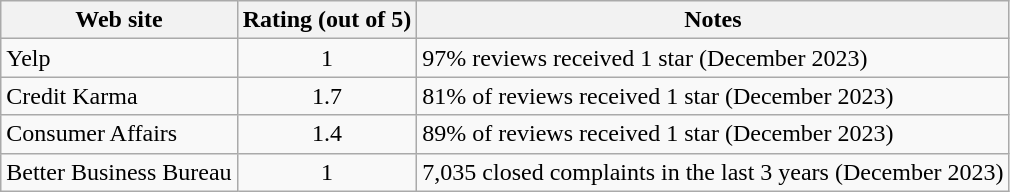<table class="wikitable">
<tr>
<th>Web site</th>
<th>Rating (out of 5)</th>
<th>Notes</th>
</tr>
<tr>
<td>Yelp</td>
<td align="center">1</td>
<td>97% reviews received 1 star (December 2023) </td>
</tr>
<tr>
<td>Credit Karma</td>
<td align="center">1.7</td>
<td>81% of reviews received 1 star (December 2023)</td>
</tr>
<tr>
<td>Consumer Affairs</td>
<td align="center">1.4</td>
<td>89% of reviews received 1 star (December 2023)</td>
</tr>
<tr>
<td>Better Business Bureau</td>
<td align="center">1</td>
<td>7,035 closed complaints in the last 3 years (December 2023)</td>
</tr>
</table>
